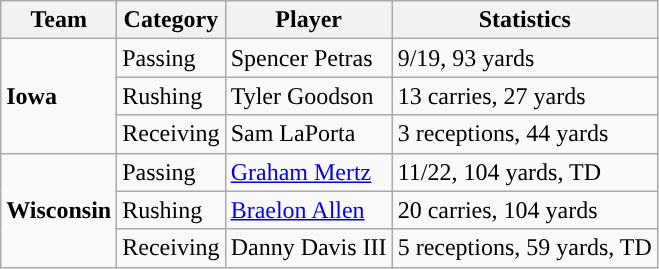<table class="wikitable" style="float: left;">
<tr>
<th>Team</th>
<th>Category</th>
<th>Player</th>
<th>Statistics</th>
</tr>
<tr>
<td rowspan=3><strong>Iowa</strong></td>
<td>Passing</td>
<td>Spencer Petras</td>
<td>9/19, 93 yards</td>
</tr>
<tr>
<td>Rushing</td>
<td>Tyler Goodson</td>
<td>13 carries, 27 yards</td>
</tr>
<tr>
<td>Receiving</td>
<td>Sam LaPorta</td>
<td>3 receptions, 44 yards</td>
</tr>
<tr>
<td rowspan=3><strong>Wisconsin</strong></td>
<td>Passing</td>
<td><a href='#'>Graham Mertz</a></td>
<td>11/22, 104 yards, TD</td>
</tr>
<tr>
<td>Rushing</td>
<td><a href='#'>Braelon Allen</a></td>
<td>20 carries, 104 yards</td>
</tr>
<tr>
<td>Receiving</td>
<td>Danny Davis III</td>
<td>5 receptions, 59 yards, TD</td>
</tr>
</table>
